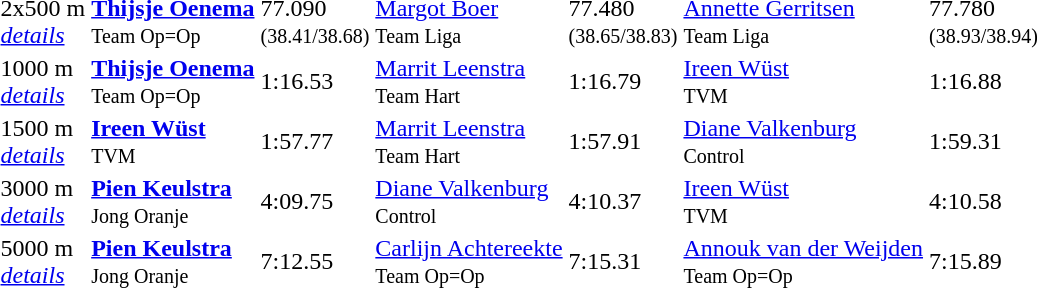<table>
<tr>
<td>2x500 m<br><a href='#'><em>details</em></a></td>
<td><strong><a href='#'>Thijsje Oenema</a></strong><br><small>Team Op=Op</small></td>
<td>77.090<br><small>(38.41/38.68)</small></td>
<td><a href='#'>Margot Boer</a><br><small>Team Liga</small></td>
<td>77.480<br><small>(38.65/38.83)</small></td>
<td><a href='#'>Annette Gerritsen</a><br><small>Team Liga</small></td>
<td>77.780<br><small>(38.93/38.94)</small></td>
</tr>
<tr>
<td>1000 m<br><a href='#'><em>details</em></a></td>
<td><strong><a href='#'>Thijsje Oenema</a></strong><br><small>Team Op=Op</small></td>
<td>1:16.53</td>
<td><a href='#'>Marrit Leenstra</a><br><small>Team Hart</small></td>
<td>1:16.79</td>
<td><a href='#'>Ireen Wüst</a><br><small>TVM</small></td>
<td>1:16.88</td>
</tr>
<tr>
<td>1500 m<br><a href='#'><em>details</em></a></td>
<td><strong><a href='#'>Ireen Wüst</a></strong><br><small>TVM</small></td>
<td>1:57.77</td>
<td><a href='#'>Marrit Leenstra</a><br><small>Team Hart</small></td>
<td>1:57.91</td>
<td><a href='#'>Diane Valkenburg</a><br><small>Control</small></td>
<td>1:59.31</td>
</tr>
<tr>
<td>3000 m<br><a href='#'><em>details</em></a></td>
<td><strong><a href='#'>Pien Keulstra</a></strong><br><small>Jong Oranje</small></td>
<td>4:09.75</td>
<td><a href='#'>Diane Valkenburg</a><br><small>Control</small></td>
<td>4:10.37</td>
<td><a href='#'>Ireen Wüst</a><br><small>TVM</small></td>
<td>4:10.58</td>
</tr>
<tr>
<td>5000 m<br><a href='#'><em>details</em></a></td>
<td><strong><a href='#'>Pien Keulstra</a></strong><br><small>Jong Oranje</small></td>
<td>7:12.55</td>
<td><a href='#'>Carlijn Achtereekte</a><br><small>Team Op=Op</small></td>
<td>7:15.31</td>
<td><a href='#'>Annouk van der Weijden</a><br><small>Team Op=Op</small></td>
<td>7:15.89</td>
</tr>
</table>
